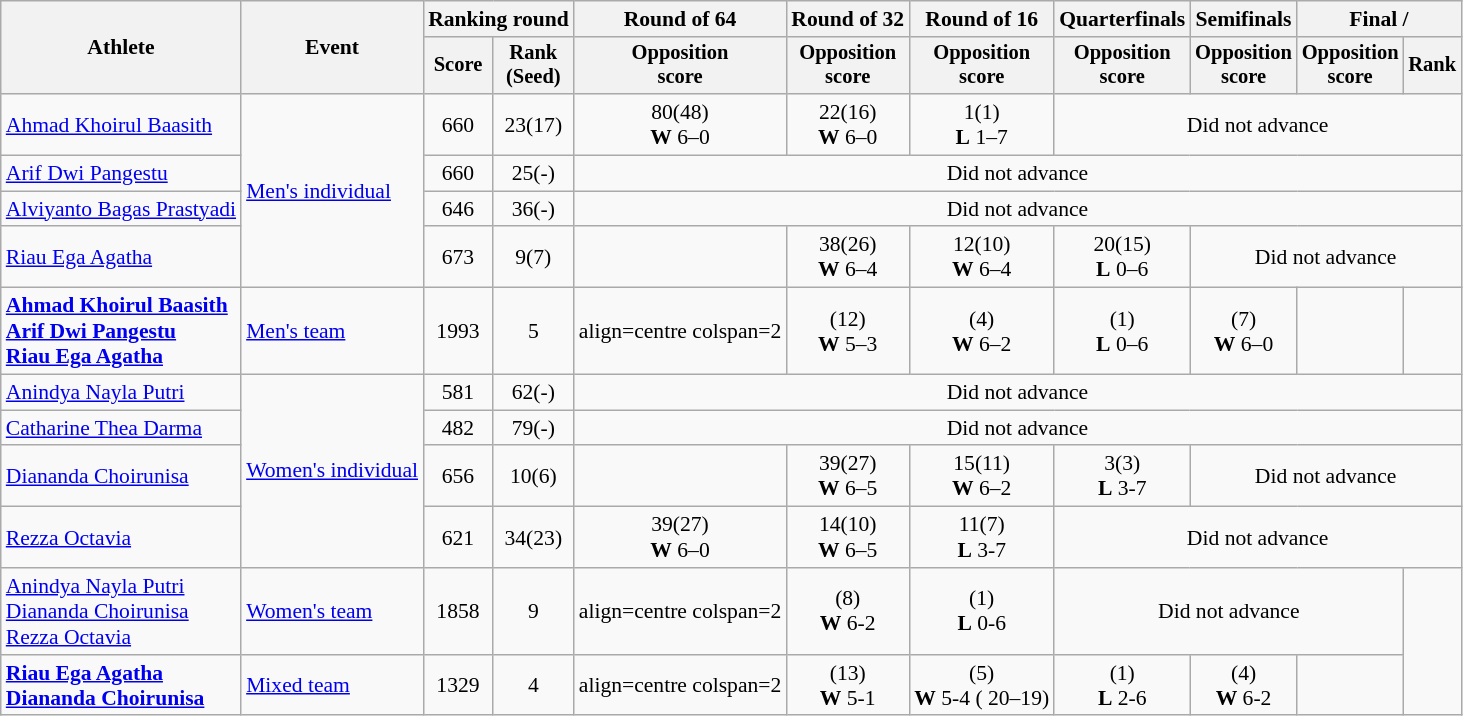<table class=wikitable style="text-align:center; font-size:90%">
<tr>
<th rowspan="2">Athlete</th>
<th rowspan="2">Event</th>
<th colspan="2">Ranking round</th>
<th>Round of 64</th>
<th>Round of 32</th>
<th>Round of 16</th>
<th>Quarterfinals</th>
<th>Semifinals</th>
<th colspan=2>Final / </th>
</tr>
<tr style=font-size:95%>
<th>Score</th>
<th>Rank<br> (Seed)</th>
<th>Opposition<br> score</th>
<th>Opposition<br> score</th>
<th>Opposition<br> score</th>
<th>Opposition<br> score</th>
<th>Opposition<br> score</th>
<th>Opposition<br> score</th>
<th>Rank</th>
</tr>
<tr>
<td align=left><a href='#'>Ahmad Khoirul Baasith</a></td>
<td align=left rowspan=4><a href='#'>Men's individual</a></td>
<td>660</td>
<td>23(17)</td>
<td> 80(48) <br><strong>W</strong> 6–0</td>
<td> 22(16)<br><strong>W</strong> 6–0</td>
<td> 1(1)<br><strong>L</strong> 1–7</td>
<td colspan=4>Did not advance</td>
</tr>
<tr>
<td align=left><a href='#'>Arif Dwi Pangestu</a></td>
<td>660</td>
<td>25(-)</td>
<td colspan=7>Did not advance</td>
</tr>
<tr>
<td align=left><a href='#'>Alviyanto Bagas Prastyadi</a></td>
<td>646</td>
<td>36(-)</td>
<td colspan=7>Did not advance</td>
</tr>
<tr>
<td align=left><a href='#'>Riau Ega Agatha</a></td>
<td>673</td>
<td>9(7)</td>
<td></td>
<td> 38(26) <br><strong>W</strong> 6–4</td>
<td> 12(10) <br><strong>W</strong> 6–4</td>
<td> 20(15) <br><strong>L</strong> 0–6</td>
<td colspan=3>Did not advance</td>
</tr>
<tr>
<td align=left><strong><a href='#'>Ahmad Khoirul Baasith</a><br><a href='#'>Arif Dwi Pangestu</a><br><a href='#'>Riau Ega Agatha</a></strong></td>
<td align=left><a href='#'>Men's team</a></td>
<td>1993</td>
<td>5</td>
<td>align=centre colspan=2 </td>
<td> (12) <br><strong>W</strong> 5–3</td>
<td> (4) <br><strong>W</strong> 6–2</td>
<td> (1) <br><strong>L</strong> 0–6</td>
<td> (7) <br><strong>W</strong> 6–0</td>
<td></td>
</tr>
<tr>
<td align=left><a href='#'>Anindya Nayla Putri</a></td>
<td align=left rowspan=4><a href='#'>Women's individual</a></td>
<td>581</td>
<td>62(-)</td>
<td colspan=7>Did not advance</td>
</tr>
<tr>
<td align=left><a href='#'>Catharine Thea Darma</a></td>
<td>482</td>
<td>79(-)</td>
<td colspan=7>Did not advance</td>
</tr>
<tr>
<td align=left><a href='#'>Diananda Choirunisa</a></td>
<td>656</td>
<td>10(6)</td>
<td></td>
<td> 39(27) <br><strong>W</strong> 6–5</td>
<td> 15(11) <br><strong>W</strong> 6–2</td>
<td> 3(3) <br><strong>L</strong> 3-7</td>
<td colspan=3>Did not advance</td>
</tr>
<tr>
<td align=left><a href='#'>Rezza Octavia</a></td>
<td>621</td>
<td>34(23)</td>
<td> 39(27) <br><strong>W</strong> 6–0</td>
<td> 14(10) <br><strong>W</strong> 6–5</td>
<td> 11(7) <br><strong>L</strong> 3-7</td>
<td colspan=4>Did not advance</td>
</tr>
<tr>
<td align=left><a href='#'>Anindya Nayla Putri</a><br><a href='#'>Diananda Choirunisa</a><br><a href='#'>Rezza Octavia</a></td>
<td align=left><a href='#'>Women's team</a></td>
<td>1858</td>
<td>9</td>
<td>align=centre colspan=2 </td>
<td> (8) <br><strong>W</strong> 6-2</td>
<td> (1) <br><strong>L</strong> 0-6</td>
<td colspan=3>Did not advance</td>
</tr>
<tr>
<td align=left><strong><a href='#'>Riau Ega Agatha</a><br><a href='#'>Diananda Choirunisa</a><br></strong></td>
<td align=left><a href='#'>Mixed team</a></td>
<td>1329</td>
<td>4</td>
<td>align=centre colspan=2 </td>
<td> (13) <br><strong>W</strong> 5-1</td>
<td> (5) <br><strong>W</strong> 5-4 ( 20–19)</td>
<td> (1) <br><strong>L</strong> 2-6</td>
<td> (4) <br><strong>W</strong> 6-2</td>
<td></td>
</tr>
</table>
